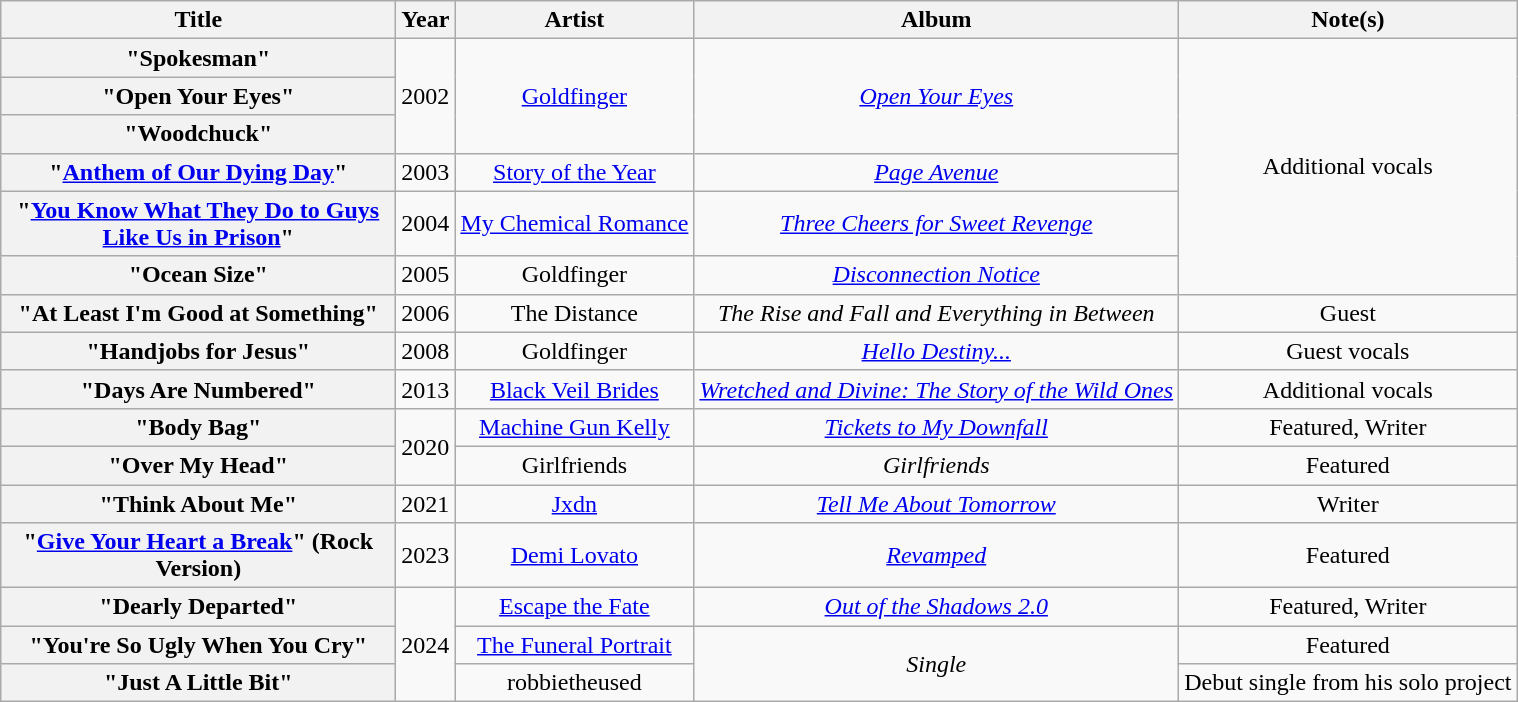<table class="wikitable plainrowheaders" style="text-align:center">
<tr>
<th scope="col" style="width:16em">Title</th>
<th scope="col">Year</th>
<th scope="col">Artist</th>
<th scope="col">Album</th>
<th scope="col">Note(s)</th>
</tr>
<tr>
<th scope="row">"Spokesman"</th>
<td rowspan="3">2002</td>
<td rowspan="3"><a href='#'>Goldfinger</a></td>
<td rowspan="3"><em><a href='#'>Open Your Eyes</a></em></td>
<td rowspan="6">Additional vocals</td>
</tr>
<tr>
<th scope="row">"Open Your Eyes"</th>
</tr>
<tr>
<th scope="row">"Woodchuck"</th>
</tr>
<tr>
<th scope="row">"<a href='#'>Anthem of Our Dying Day</a>"</th>
<td>2003</td>
<td><a href='#'>Story of the Year</a></td>
<td><em><a href='#'>Page Avenue</a></em></td>
</tr>
<tr>
<th scope="row">"<a href='#'>You Know What They Do to Guys Like Us in Prison</a>"</th>
<td>2004</td>
<td><a href='#'>My Chemical Romance</a></td>
<td><em><a href='#'>Three Cheers for Sweet Revenge</a></em></td>
</tr>
<tr>
<th scope="row">"Ocean Size"</th>
<td>2005</td>
<td>Goldfinger</td>
<td><em><a href='#'>Disconnection Notice</a></em></td>
</tr>
<tr>
<th scope="row">"At Least I'm Good at Something"</th>
<td>2006</td>
<td>The Distance</td>
<td><em>The Rise and Fall and Everything in Between</em></td>
<td>Guest</td>
</tr>
<tr>
<th scope="row">"Handjobs for Jesus"</th>
<td>2008</td>
<td>Goldfinger</td>
<td><em><a href='#'>Hello Destiny...</a></em></td>
<td>Guest vocals</td>
</tr>
<tr>
<th scope="row">"Days Are Numbered"</th>
<td>2013</td>
<td><a href='#'>Black Veil Brides</a></td>
<td><em><a href='#'>Wretched and Divine: The Story of the Wild Ones</a></em></td>
<td>Additional vocals</td>
</tr>
<tr>
<th scope="row">"Body Bag"</th>
<td rowspan="2">2020</td>
<td><a href='#'>Machine Gun Kelly</a></td>
<td><em><a href='#'>Tickets to My Downfall</a></em></td>
<td>Featured, Writer</td>
</tr>
<tr>
<th scope="row">"Over My Head"</th>
<td>Girlfriends</td>
<td><em>Girlfriends</em></td>
<td>Featured</td>
</tr>
<tr>
<th scope="row">"Think About Me"</th>
<td>2021</td>
<td><a href='#'>Jxdn</a></td>
<td><em><a href='#'>Tell Me About Tomorrow</a></em></td>
<td>Writer</td>
</tr>
<tr>
<th scope="row">"<a href='#'>Give Your Heart a Break</a>" (Rock Version)</th>
<td>2023</td>
<td><a href='#'>Demi Lovato</a></td>
<td><em><a href='#'>Revamped</a></em></td>
<td>Featured</td>
</tr>
<tr>
<th scope="row">"Dearly Departed"</th>
<td rowspan="3">2024</td>
<td><a href='#'>Escape the Fate</a></td>
<td><em><a href='#'>Out of the Shadows 2.0</a></em></td>
<td>Featured, Writer</td>
</tr>
<tr>
<th scope="row">"You're So Ugly When You Cry"</th>
<td><a href='#'>The Funeral Portrait</a></td>
<td rowspan="2"><em>Single</em></td>
<td>Featured</td>
</tr>
<tr>
<th scope="row">"Just A Little Bit"</th>
<td>robbietheused</td>
<td>Debut single from his solo project</td>
</tr>
</table>
